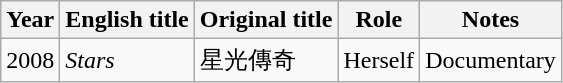<table class="wikitable sortable">
<tr>
<th>Year</th>
<th>English title</th>
<th>Original title</th>
<th>Role</th>
<th class="unsortable">Notes</th>
</tr>
<tr>
<td>2008</td>
<td><em>Stars</em></td>
<td>星光傳奇</td>
<td>Herself</td>
<td>Documentary</td>
</tr>
</table>
